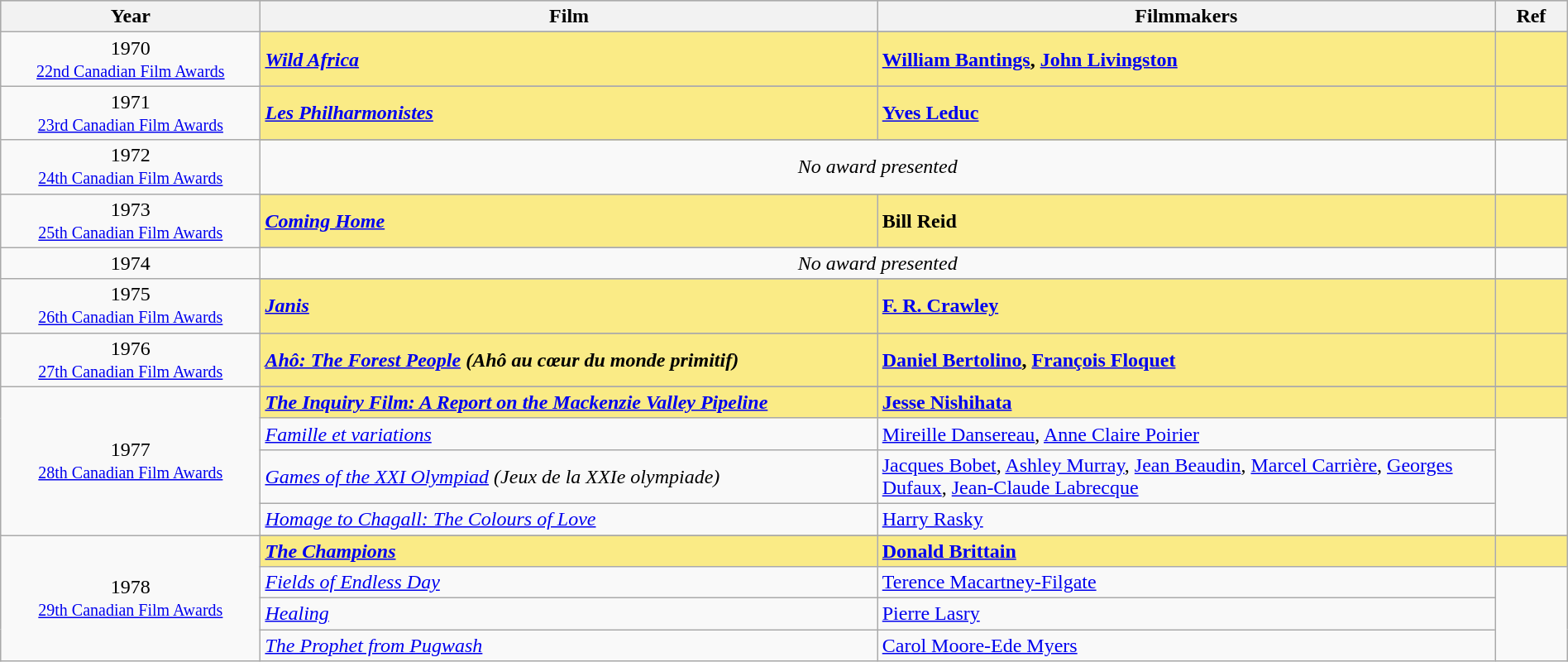<table class="wikitable" style="width:100%;">
<tr style="background:#bebebe;">
<th style="width:8%;">Year</th>
<th style="width:19%;">Film</th>
<th style="width:19%;">Filmmakers</th>
<th style="width:2%;">Ref</th>
</tr>
<tr>
<td rowspan=2 align="center">1970<br><small><a href='#'>22nd Canadian Film Awards</a></small></td>
</tr>
<tr style="background:#FAEB86;">
<td><strong><em><a href='#'>Wild Africa</a></em></strong></td>
<td><strong><a href='#'>William Bantings</a>, <a href='#'>John Livingston</a></strong></td>
<td></td>
</tr>
<tr>
<td rowspan=2 align="center">1971<br><small><a href='#'>23rd Canadian Film Awards</a></small></td>
</tr>
<tr style="background:#FAEB86;">
<td><strong><em><a href='#'>Les Philharmonistes</a></em></strong></td>
<td><strong><a href='#'>Yves Leduc</a></strong></td>
<td></td>
</tr>
<tr>
<td rowspan=2 align="center">1972<br><small><a href='#'>24th Canadian Film Awards</a></small></td>
</tr>
<tr>
<td colspan=2 align=center><em>No award presented</em></td>
<td></td>
</tr>
<tr>
<td rowspan=2 align="center">1973<br><small><a href='#'>25th Canadian Film Awards</a></small></td>
</tr>
<tr style="background:#FAEB86;">
<td><strong><em><a href='#'>Coming Home</a></em></strong></td>
<td><strong>Bill Reid</strong></td>
<td></td>
</tr>
<tr>
<td rowspan=2 align="center">1974</td>
</tr>
<tr>
<td colspan=2 align=center><em>No award presented</em></td>
<td></td>
</tr>
<tr>
<td rowspan=2 align="center">1975<br><small><a href='#'>26th Canadian Film Awards</a></small></td>
</tr>
<tr style="background:#FAEB86;">
<td><strong><em><a href='#'>Janis</a></em></strong></td>
<td><strong><a href='#'>F. R. Crawley</a></strong></td>
<td></td>
</tr>
<tr>
<td rowspan=2 align="center">1976<br><small><a href='#'>27th Canadian Film Awards</a></small></td>
</tr>
<tr style="background:#FAEB86;">
<td><strong><em><a href='#'>Ahô: The Forest People</a> (Ahô au cœur du monde primitif)</em></strong></td>
<td><strong><a href='#'>Daniel Bertolino</a>, <a href='#'>François Floquet</a></strong></td>
<td></td>
</tr>
<tr>
<td rowspan=5 align="center">1977<br><small><a href='#'>28th Canadian Film Awards</a></small></td>
</tr>
<tr style="background:#FAEB86;">
<td><strong><em><a href='#'>The Inquiry Film: A Report on the Mackenzie Valley Pipeline</a></em></strong></td>
<td><strong><a href='#'>Jesse Nishihata</a></strong></td>
<td></td>
</tr>
<tr>
<td><em><a href='#'>Famille et variations</a></em></td>
<td><a href='#'>Mireille Dansereau</a>, <a href='#'>Anne Claire Poirier</a></td>
<td rowspan=3></td>
</tr>
<tr>
<td><em><a href='#'>Games of the XXI Olympiad</a> (Jeux de la XXIe olympiade)</em></td>
<td><a href='#'>Jacques Bobet</a>, <a href='#'>Ashley Murray</a>, <a href='#'>Jean Beaudin</a>, <a href='#'>Marcel Carrière</a>, <a href='#'>Georges Dufaux</a>, <a href='#'>Jean-Claude Labrecque</a></td>
</tr>
<tr>
<td><em><a href='#'>Homage to Chagall: The Colours of Love</a></em></td>
<td><a href='#'>Harry Rasky</a></td>
</tr>
<tr>
<td rowspan=5 align="center">1978<br><small><a href='#'>29th Canadian Film Awards</a></small></td>
</tr>
<tr style="background:#FAEB86;">
<td><strong><em><a href='#'>The Champions</a></em></strong></td>
<td><strong><a href='#'>Donald Brittain</a></strong></td>
<td></td>
</tr>
<tr>
<td><em><a href='#'>Fields of Endless Day</a></em></td>
<td><a href='#'>Terence Macartney-Filgate</a></td>
<td rowspan=3></td>
</tr>
<tr>
<td><em><a href='#'>Healing</a></em></td>
<td><a href='#'>Pierre Lasry</a></td>
</tr>
<tr>
<td><em><a href='#'>The Prophet from Pugwash</a></em></td>
<td><a href='#'>Carol Moore-Ede Myers</a></td>
</tr>
</table>
